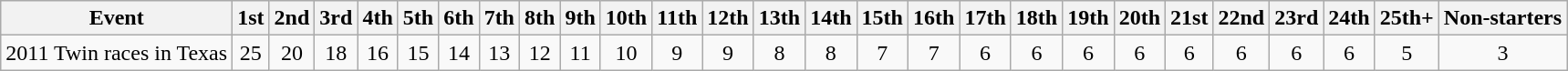<table class="wikitable" style="text-align:center">
<tr>
<th>Event</th>
<th>1st</th>
<th>2nd</th>
<th>3rd</th>
<th>4th</th>
<th>5th</th>
<th>6th</th>
<th>7th</th>
<th>8th</th>
<th>9th</th>
<th>10th</th>
<th>11th</th>
<th>12th</th>
<th>13th</th>
<th>14th</th>
<th>15th</th>
<th>16th</th>
<th>17th</th>
<th>18th</th>
<th>19th</th>
<th>20th</th>
<th>21st</th>
<th>22nd</th>
<th>23rd</th>
<th>24th</th>
<th>25th+</th>
<th>Non-starters</th>
</tr>
<tr>
<td>2011 Twin races in Texas</td>
<td>25</td>
<td>20</td>
<td>18</td>
<td>16</td>
<td>15</td>
<td>14</td>
<td>13</td>
<td>12</td>
<td>11</td>
<td>10</td>
<td>9</td>
<td>9</td>
<td>8</td>
<td>8</td>
<td>7</td>
<td>7</td>
<td>6</td>
<td>6</td>
<td>6</td>
<td>6</td>
<td>6</td>
<td>6</td>
<td>6</td>
<td>6</td>
<td>5</td>
<td>3</td>
</tr>
</table>
